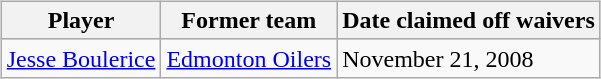<table cellspacing="10">
<tr>
<td valign="top"><br><table class="wikitable">
<tr align="center"  bgcolor="#dddddd">
<th>Player</th>
<th>Former team</th>
<th>Date claimed off waivers</th>
</tr>
<tr>
<td><a href='#'>Jesse Boulerice</a></td>
<td><a href='#'>Edmonton Oilers</a></td>
<td>November 21, 2008</td>
</tr>
</table>
</td>
</tr>
</table>
